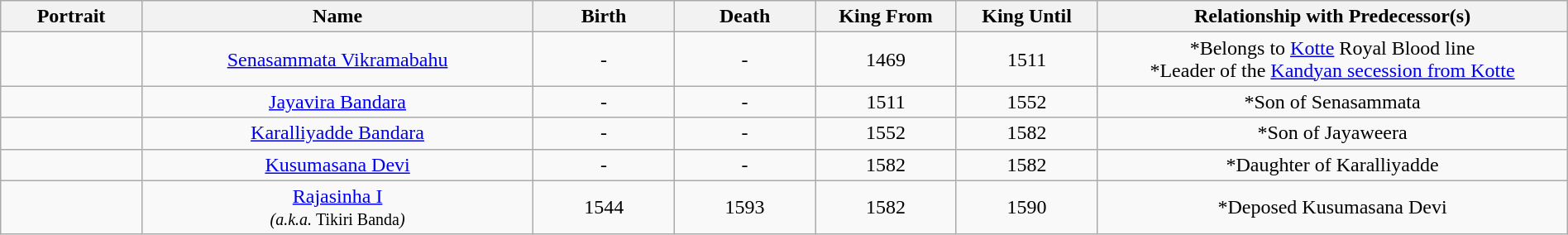<table width=100% class="wikitable">
<tr>
<th width=9%>Portrait</th>
<th width=25%>Name</th>
<th width=9%>Birth</th>
<th width=9%>Death</th>
<th width=9%>King From</th>
<th width=9%>King Until</th>
<th width=30%>Relationship with Predecessor(s)</th>
</tr>
<tr>
<td align="center"></td>
<td align="center"><a href='#'>Senasammata Vikramabahu</a></td>
<td align="center">-</td>
<td align="center">-</td>
<td align="center">1469</td>
<td align="center">1511</td>
<td align="center">*Belongs to <a href='#'>Kotte</a> Royal Blood line<br>*Leader of the <a href='#'>Kandyan secession from Kotte</a></td>
</tr>
<tr>
<td align="center"></td>
<td align="center"><a href='#'>Jayavira Bandara</a></td>
<td align="center">-</td>
<td align="center">-</td>
<td align="center">1511</td>
<td align="center">1552</td>
<td align="center">*Son of Senasammata</td>
</tr>
<tr>
<td align="center"></td>
<td align="center"><a href='#'>Karalliyadde Bandara</a></td>
<td align="center">-</td>
<td align="center">-</td>
<td align="center">1552</td>
<td align="center">1582</td>
<td align="center">*Son of Jayaweera</td>
</tr>
<tr>
<td align="center"></td>
<td align="center"><a href='#'>Kusumasana Devi</a></td>
<td align="center">-</td>
<td align="center">-</td>
<td align="center">1582</td>
<td align="center">1582</td>
<td align="center">*Daughter of Karalliyadde</td>
</tr>
<tr>
<td align="center"></td>
<td align="center"><a href='#'>Rajasinha I</a><br><small><em>(a.k.a. </em>Tikiri Banda<em>)</em></small></td>
<td align="center">1544</td>
<td align="center">1593</td>
<td align="center">1582</td>
<td align="center">1590</td>
<td align="center">*Deposed Kusumasana Devi</td>
</tr>
</table>
